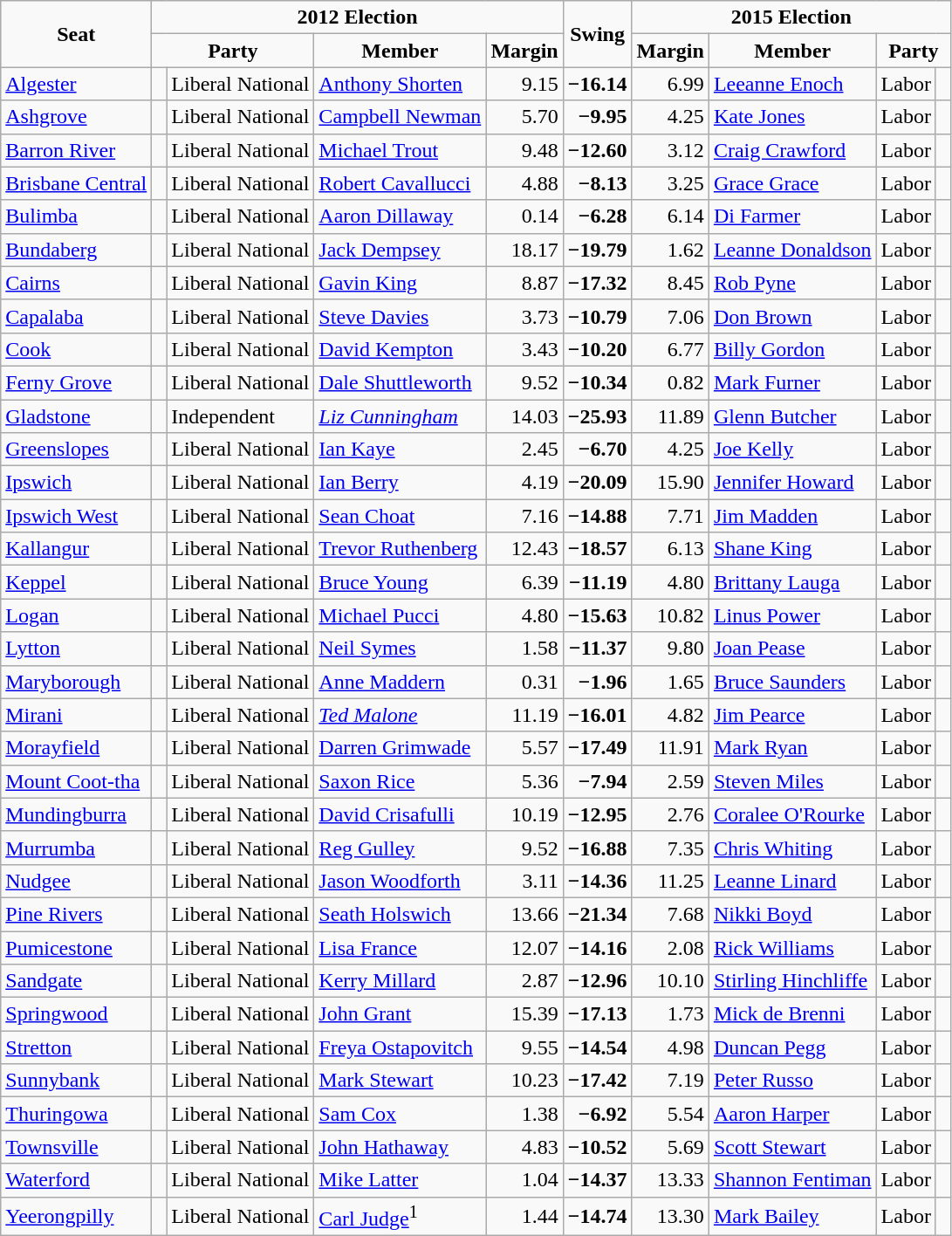<table class="wikitable">
<tr style="text-align:center">
<td rowspan="2"><strong>Seat</strong></td>
<td colspan="4"><strong>2012 Election</strong></td>
<td rowspan="2"><strong>Swing</strong></td>
<td colspan="4"><strong>2015 Election</strong></td>
</tr>
<tr style="text-align:center">
<td colspan="2"><strong>Party</strong></td>
<td><strong>Member</strong></td>
<td><strong>Margin</strong></td>
<td><strong>Margin</strong></td>
<td><strong>Member</strong></td>
<td colspan="2"><strong>Party</strong></td>
</tr>
<tr>
<td><a href='#'>Algester</a></td>
<td> </td>
<td>Liberal National</td>
<td><a href='#'>Anthony Shorten</a></td>
<td style="text-align:right;">9.15</td>
<td style="text-align:right;"><strong>−16.14</strong></td>
<td style="text-align:right;">6.99</td>
<td><a href='#'>Leeanne Enoch</a></td>
<td>Labor</td>
<td> </td>
</tr>
<tr>
<td><a href='#'>Ashgrove</a></td>
<td> </td>
<td>Liberal National</td>
<td><a href='#'>Campbell Newman</a></td>
<td style="text-align:right;">5.70</td>
<td style="text-align:right;"><strong>−9.95</strong></td>
<td style="text-align:right;">4.25</td>
<td><a href='#'>Kate Jones</a></td>
<td>Labor</td>
<td> </td>
</tr>
<tr>
<td><a href='#'>Barron River</a></td>
<td></td>
<td>Liberal National</td>
<td><a href='#'>Michael Trout</a></td>
<td style="text-align:right;">9.48</td>
<td style="text-align:right;"><strong>−12.60</strong></td>
<td style="text-align:right;">3.12</td>
<td><a href='#'>Craig Crawford</a></td>
<td>Labor</td>
<td></td>
</tr>
<tr>
<td><a href='#'>Brisbane Central</a></td>
<td> </td>
<td>Liberal National</td>
<td><a href='#'>Robert Cavallucci</a></td>
<td style="text-align:right;">4.88</td>
<td style="text-align:right;"><strong>−8.13</strong></td>
<td style="text-align:right;">3.25</td>
<td><a href='#'>Grace Grace</a></td>
<td>Labor</td>
<td> </td>
</tr>
<tr>
<td><a href='#'>Bulimba</a></td>
<td> </td>
<td>Liberal National</td>
<td><a href='#'>Aaron Dillaway</a></td>
<td style="text-align:right;">0.14</td>
<td style="text-align:right;"><strong>−6.28</strong></td>
<td style="text-align:right;">6.14</td>
<td><a href='#'>Di Farmer</a></td>
<td>Labor</td>
<td> </td>
</tr>
<tr>
<td><a href='#'>Bundaberg</a></td>
<td> </td>
<td>Liberal National</td>
<td><a href='#'>Jack Dempsey</a></td>
<td style="text-align:right;">18.17</td>
<td style="text-align:right;"><strong>−19.79</strong></td>
<td style="text-align:right;">1.62</td>
<td><a href='#'>Leanne Donaldson</a></td>
<td>Labor</td>
<td> </td>
</tr>
<tr>
<td><a href='#'>Cairns</a></td>
<td> </td>
<td>Liberal National</td>
<td><a href='#'>Gavin King</a></td>
<td style="text-align:right;">8.87</td>
<td style="text-align:right;"><strong>−17.32</strong></td>
<td style="text-align:right;">8.45</td>
<td><a href='#'>Rob Pyne</a></td>
<td>Labor</td>
<td> </td>
</tr>
<tr>
<td><a href='#'>Capalaba</a></td>
<td> </td>
<td>Liberal National</td>
<td><a href='#'>Steve Davies</a></td>
<td style="text-align:right;">3.73</td>
<td style="text-align:right;"><strong>−10.79</strong></td>
<td style="text-align:right;">7.06</td>
<td><a href='#'>Don Brown</a></td>
<td>Labor</td>
<td> </td>
</tr>
<tr>
<td><a href='#'>Cook</a></td>
<td> </td>
<td>Liberal National</td>
<td><a href='#'>David Kempton</a></td>
<td style="text-align:right;">3.43</td>
<td style="text-align:right;"><strong>−10.20</strong></td>
<td style="text-align:right;">6.77</td>
<td><a href='#'>Billy Gordon</a></td>
<td>Labor</td>
<td> </td>
</tr>
<tr>
<td><a href='#'>Ferny Grove</a></td>
<td> </td>
<td>Liberal National</td>
<td><a href='#'>Dale Shuttleworth</a></td>
<td style="text-align:right;">9.52</td>
<td style="text-align:right;"><strong>−10.34</strong></td>
<td style="text-align:right;">0.82</td>
<td><a href='#'>Mark Furner</a></td>
<td>Labor</td>
<td> </td>
</tr>
<tr>
<td><a href='#'>Gladstone</a></td>
<td> </td>
<td>Independent</td>
<td><em><a href='#'>Liz Cunningham</a></em></td>
<td style="text-align:right;">14.03</td>
<td style="text-align:right;"><strong>−25.93</strong></td>
<td style="text-align:right;">11.89</td>
<td><a href='#'>Glenn Butcher</a></td>
<td>Labor</td>
<td> </td>
</tr>
<tr>
<td><a href='#'>Greenslopes</a></td>
<td> </td>
<td>Liberal National</td>
<td><a href='#'>Ian Kaye</a></td>
<td style="text-align:right;">2.45</td>
<td style="text-align:right;"><strong>−6.70</strong></td>
<td style="text-align:right;">4.25</td>
<td><a href='#'>Joe Kelly</a></td>
<td>Labor</td>
<td> </td>
</tr>
<tr>
<td><a href='#'>Ipswich</a></td>
<td> </td>
<td>Liberal National</td>
<td><a href='#'>Ian Berry</a></td>
<td style="text-align:right;">4.19</td>
<td style="text-align:right;"><strong>−20.09</strong></td>
<td style="text-align:right;">15.90</td>
<td><a href='#'>Jennifer Howard</a></td>
<td>Labor</td>
<td> </td>
</tr>
<tr>
<td><a href='#'>Ipswich West</a></td>
<td> </td>
<td>Liberal National</td>
<td><a href='#'>Sean Choat</a></td>
<td style="text-align:right;">7.16</td>
<td style="text-align:right;"><strong>−14.88</strong></td>
<td style="text-align:right;">7.71</td>
<td><a href='#'>Jim Madden</a></td>
<td>Labor</td>
<td> </td>
</tr>
<tr>
<td><a href='#'>Kallangur</a></td>
<td> </td>
<td>Liberal National</td>
<td><a href='#'>Trevor Ruthenberg</a></td>
<td style="text-align:right;">12.43</td>
<td style="text-align:right;"><strong>−18.57</strong></td>
<td style="text-align:right;">6.13</td>
<td><a href='#'>Shane King</a></td>
<td>Labor</td>
<td> </td>
</tr>
<tr>
<td><a href='#'>Keppel</a></td>
<td> </td>
<td>Liberal National</td>
<td><a href='#'>Bruce Young</a></td>
<td style="text-align:right;">6.39</td>
<td style="text-align:right;"><strong>−11.19</strong></td>
<td style="text-align:right;">4.80</td>
<td><a href='#'>Brittany Lauga</a></td>
<td>Labor</td>
<td> </td>
</tr>
<tr>
<td><a href='#'>Logan</a></td>
<td> </td>
<td>Liberal National</td>
<td><a href='#'>Michael Pucci</a></td>
<td style="text-align:right;">4.80</td>
<td style="text-align:right;"><strong>−15.63</strong></td>
<td style="text-align:right;">10.82</td>
<td><a href='#'>Linus Power</a></td>
<td>Labor</td>
<td> </td>
</tr>
<tr>
<td><a href='#'>Lytton</a></td>
<td> </td>
<td>Liberal National</td>
<td><a href='#'>Neil Symes</a></td>
<td style="text-align:right;">1.58</td>
<td style="text-align:right;"><strong>−11.37</strong></td>
<td style="text-align:right;">9.80</td>
<td><a href='#'>Joan Pease</a></td>
<td>Labor</td>
<td> </td>
</tr>
<tr>
<td><a href='#'>Maryborough</a></td>
<td> </td>
<td>Liberal National</td>
<td><a href='#'>Anne Maddern</a></td>
<td style="text-align:right;">0.31</td>
<td style="text-align:right;"><strong>−1.96</strong></td>
<td style="text-align:right;">1.65</td>
<td><a href='#'>Bruce Saunders</a></td>
<td>Labor</td>
<td> </td>
</tr>
<tr>
<td><a href='#'>Mirani</a></td>
<td> </td>
<td>Liberal National</td>
<td><em><a href='#'>Ted Malone</a></em></td>
<td style="text-align:right;">11.19</td>
<td style="text-align:right;"><strong>−16.01</strong></td>
<td style="text-align:right;">4.82</td>
<td><a href='#'>Jim Pearce</a></td>
<td>Labor</td>
<td> </td>
</tr>
<tr>
<td><a href='#'>Morayfield</a></td>
<td> </td>
<td>Liberal National</td>
<td><a href='#'>Darren Grimwade</a></td>
<td style="text-align:right;">5.57</td>
<td style="text-align:right;"><strong>−17.49</strong></td>
<td style="text-align:right;">11.91</td>
<td><a href='#'>Mark Ryan</a></td>
<td>Labor</td>
<td> </td>
</tr>
<tr>
<td><a href='#'>Mount Coot-tha</a></td>
<td> </td>
<td>Liberal National</td>
<td><a href='#'>Saxon Rice</a></td>
<td style="text-align:right;">5.36</td>
<td style="text-align:right;"><strong>−7.94</strong></td>
<td style="text-align:right;">2.59</td>
<td><a href='#'>Steven Miles</a></td>
<td>Labor</td>
<td> </td>
</tr>
<tr>
<td><a href='#'>Mundingburra</a></td>
<td> </td>
<td>Liberal National</td>
<td><a href='#'>David Crisafulli</a></td>
<td style="text-align:right;">10.19</td>
<td style="text-align:right;"><strong>−12.95</strong></td>
<td style="text-align:right;">2.76</td>
<td><a href='#'>Coralee O'Rourke</a></td>
<td>Labor</td>
<td> </td>
</tr>
<tr>
<td><a href='#'>Murrumba</a></td>
<td> </td>
<td>Liberal National</td>
<td><a href='#'>Reg Gulley</a></td>
<td style="text-align:right;">9.52</td>
<td style="text-align:right;"><strong>−16.88</strong></td>
<td style="text-align:right;">7.35</td>
<td><a href='#'>Chris Whiting</a></td>
<td>Labor</td>
<td> </td>
</tr>
<tr>
<td><a href='#'>Nudgee</a></td>
<td> </td>
<td>Liberal National</td>
<td><a href='#'>Jason Woodforth</a></td>
<td style="text-align:right;">3.11</td>
<td style="text-align:right;"><strong>−14.36</strong></td>
<td style="text-align:right;">11.25</td>
<td><a href='#'>Leanne Linard</a></td>
<td>Labor</td>
<td> </td>
</tr>
<tr>
<td><a href='#'>Pine Rivers</a></td>
<td> </td>
<td>Liberal National</td>
<td><a href='#'>Seath Holswich</a></td>
<td style="text-align:right;">13.66</td>
<td style="text-align:right;"><strong>−21.34</strong></td>
<td style="text-align:right;">7.68</td>
<td><a href='#'>Nikki Boyd</a></td>
<td>Labor</td>
<td> </td>
</tr>
<tr>
<td><a href='#'>Pumicestone</a></td>
<td> </td>
<td>Liberal National</td>
<td><a href='#'>Lisa France</a></td>
<td style="text-align:right;">12.07</td>
<td style="text-align:right;"><strong>−14.16</strong></td>
<td style="text-align:right;">2.08</td>
<td><a href='#'>Rick Williams</a></td>
<td>Labor</td>
<td> </td>
</tr>
<tr>
<td><a href='#'>Sandgate</a></td>
<td> </td>
<td>Liberal National</td>
<td><a href='#'>Kerry Millard</a></td>
<td style="text-align:right;">2.87</td>
<td style="text-align:right;"><strong>−12.96</strong></td>
<td style="text-align:right;">10.10</td>
<td><a href='#'>Stirling Hinchliffe</a></td>
<td>Labor</td>
<td> </td>
</tr>
<tr>
<td><a href='#'>Springwood</a></td>
<td> </td>
<td>Liberal National</td>
<td><a href='#'>John Grant</a></td>
<td style="text-align:right;">15.39</td>
<td style="text-align:right;"><strong>−17.13</strong></td>
<td style="text-align:right;">1.73</td>
<td><a href='#'>Mick de Brenni</a></td>
<td>Labor</td>
<td> </td>
</tr>
<tr>
<td><a href='#'>Stretton</a></td>
<td> </td>
<td>Liberal National</td>
<td><a href='#'>Freya Ostapovitch</a></td>
<td style="text-align:right;">9.55</td>
<td style="text-align:right;"><strong>−14.54</strong></td>
<td style="text-align:right;">4.98</td>
<td><a href='#'>Duncan Pegg</a></td>
<td>Labor</td>
<td> </td>
</tr>
<tr>
<td><a href='#'>Sunnybank</a></td>
<td> </td>
<td>Liberal National</td>
<td><a href='#'>Mark Stewart</a></td>
<td style="text-align:right;">10.23</td>
<td style="text-align:right;"><strong>−17.42</strong></td>
<td style="text-align:right;">7.19</td>
<td><a href='#'>Peter Russo</a></td>
<td>Labor</td>
<td> </td>
</tr>
<tr>
<td><a href='#'>Thuringowa</a></td>
<td> </td>
<td>Liberal National</td>
<td><a href='#'>Sam Cox</a></td>
<td style="text-align:right;">1.38</td>
<td style="text-align:right;"><strong>−6.92</strong></td>
<td style="text-align:right;">5.54</td>
<td><a href='#'>Aaron Harper</a></td>
<td>Labor</td>
<td> </td>
</tr>
<tr>
<td><a href='#'>Townsville</a></td>
<td> </td>
<td>Liberal National</td>
<td><a href='#'>John Hathaway</a></td>
<td style="text-align:right;">4.83</td>
<td style="text-align:right;"><strong>−10.52</strong></td>
<td style="text-align:right;">5.69</td>
<td><a href='#'>Scott Stewart</a></td>
<td>Labor</td>
<td> </td>
</tr>
<tr>
<td><a href='#'>Waterford</a></td>
<td> </td>
<td>Liberal National</td>
<td><a href='#'>Mike Latter</a></td>
<td style="text-align:right;">1.04</td>
<td style="text-align:right;"><strong>−14.37</strong></td>
<td style="text-align:right;">13.33</td>
<td><a href='#'>Shannon Fentiman</a></td>
<td>Labor</td>
<td> </td>
</tr>
<tr>
<td><a href='#'>Yeerongpilly</a></td>
<td> </td>
<td>Liberal National</td>
<td><a href='#'>Carl Judge</a><sup>1</sup></td>
<td style="text-align:right;">1.44</td>
<td style="text-align:right;"><strong>−14.74</strong></td>
<td style="text-align:right;">13.30</td>
<td><a href='#'>Mark Bailey</a></td>
<td>Labor</td>
<td> </td>
</tr>
</table>
